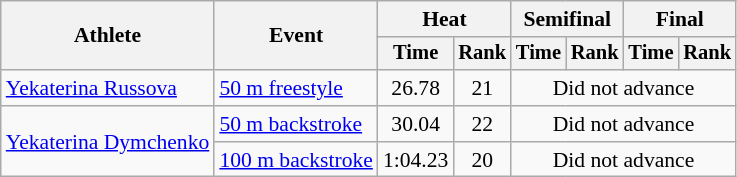<table class=wikitable style="font-size:90%">
<tr>
<th rowspan=2>Athlete</th>
<th rowspan=2>Event</th>
<th colspan="2">Heat</th>
<th colspan="2">Semifinal</th>
<th colspan="2">Final</th>
</tr>
<tr style="font-size:95%">
<th>Time</th>
<th>Rank</th>
<th>Time</th>
<th>Rank</th>
<th>Time</th>
<th>Rank</th>
</tr>
<tr align=center>
<td align=left><a href='#'>Yekaterina Russova</a></td>
<td align=left><a href='#'>50 m freestyle</a></td>
<td>26.78</td>
<td>21</td>
<td colspan=4>Did not advance</td>
</tr>
<tr align=center>
<td align=left rowspan=2><a href='#'>Yekaterina Dymchenko</a></td>
<td align=left><a href='#'>50 m backstroke</a></td>
<td>30.04</td>
<td>22</td>
<td colspan=4>Did not advance</td>
</tr>
<tr align=center>
<td align=left><a href='#'>100 m backstroke</a></td>
<td>1:04.23</td>
<td>20</td>
<td colspan=4>Did not advance</td>
</tr>
</table>
